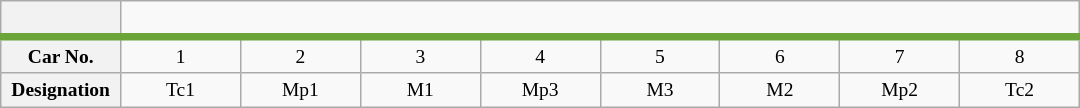<table class="wikitable" style="text-align: center; font-size: small;">
<tr>
<th> </th>
<td colspan="8"></td>
</tr>
<tr style="border-top:solid 5px #6BA53A;">
<th>Car No.</th>
<td>1</td>
<td>2</td>
<td>3</td>
<td>4</td>
<td>5</td>
<td>6</td>
<td>7</td>
<td>8</td>
</tr>
<tr>
<th style="width: 10%;">Designation</th>
<td style="width: 10%;">Tc1</td>
<td style="width: 10%;">Mp1</td>
<td style="width: 10%;">M1</td>
<td style="width: 10%;">Mp3</td>
<td style="width: 10%;">M3</td>
<td style="width: 10%;">M2</td>
<td style="width: 10%;">Mp2</td>
<td style="width: 10%;">Tc2</td>
</tr>
</table>
